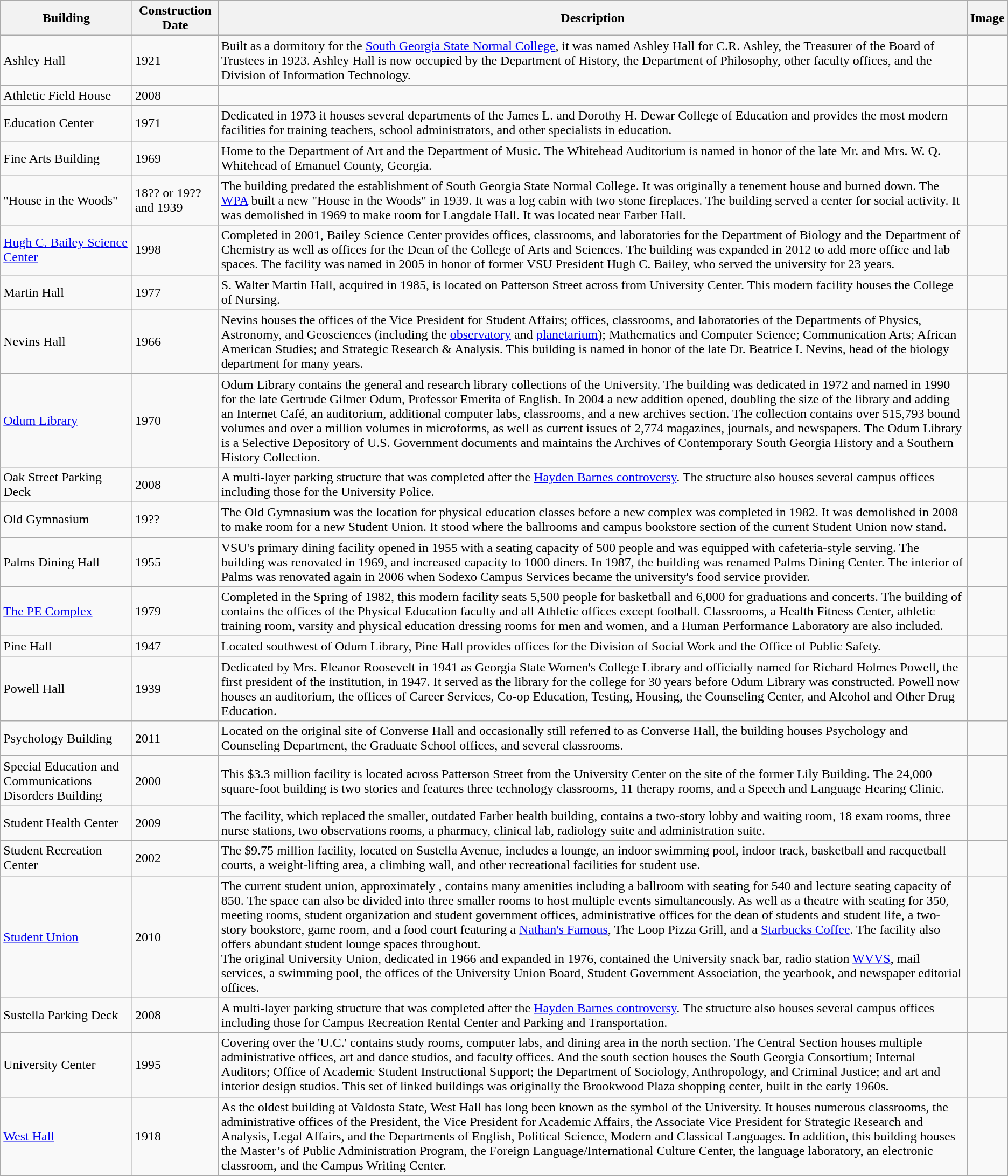<table class="wikitable">
<tr>
<th>Building</th>
<th>Construction Date</th>
<th>Description</th>
<th>Image</th>
</tr>
<tr>
<td>Ashley Hall</td>
<td>1921</td>
<td>Built as a dormitory for the <a href='#'>South Georgia State Normal College</a>, it was named Ashley Hall for C.R. Ashley, the Treasurer of the Board of Trustees in 1923.  Ashley Hall is now occupied by the Department of History, the Department of Philosophy, other faculty offices, and the Division of Information Technology.</td>
<td></td>
</tr>
<tr>
<td>Athletic Field House</td>
<td>2008</td>
<td></td>
<td></td>
</tr>
<tr>
<td>Education Center</td>
<td>1971</td>
<td>Dedicated in 1973 it houses several departments of the James L. and Dorothy H. Dewar College of Education and provides the most modern facilities for training teachers, school administrators, and other specialists in education.</td>
<td></td>
</tr>
<tr>
<td>Fine Arts Building</td>
<td>1969</td>
<td>Home to the Department of Art and the Department of Music.  The Whitehead Auditorium is named in honor of the late Mr. and Mrs. W. Q. Whitehead of Emanuel County, Georgia.</td>
<td></td>
</tr>
<tr>
<td>"House in the Woods"</td>
<td>18?? or 19?? and 1939</td>
<td>The building predated the establishment of South Georgia State Normal College. It was originally a tenement house and burned down. The <a href='#'>WPA</a> built a new "House in the Woods" in 1939. It was a log cabin with two stone fireplaces. The building served a center for social activity. It was demolished in 1969 to make room for Langdale Hall. It was located near Farber Hall.</td>
<td></td>
</tr>
<tr>
<td><a href='#'>Hugh C. Bailey Science Center</a></td>
<td>1998</td>
<td>Completed in 2001, Bailey Science Center provides offices, classrooms, and laboratories for the Department of Biology and the Department of Chemistry as well as offices for the Dean of the College of Arts and Sciences.  The building was expanded in 2012 to add more office and lab spaces.  The facility was named in 2005 in honor of former VSU President Hugh C. Bailey, who served the university for 23 years.</td>
<td></td>
</tr>
<tr>
<td>Martin Hall</td>
<td>1977</td>
<td>S. Walter Martin Hall, acquired in 1985, is located on Patterson Street across from University Center. This modern facility houses the College of Nursing.</td>
<td></td>
</tr>
<tr>
<td>Nevins Hall</td>
<td>1966</td>
<td>Nevins houses the offices of the Vice President for Student Affairs; offices, classrooms, and laboratories of the Departments of Physics, Astronomy, and Geosciences (including the <a href='#'>observatory</a> and <a href='#'>planetarium</a>); Mathematics and Computer Science; Communication Arts; African American Studies; and Strategic Research & Analysis. This building is named in honor of the late Dr. Beatrice I. Nevins, head of the biology department for many years.</td>
<td></td>
</tr>
<tr>
<td><a href='#'>Odum Library</a></td>
<td>1970</td>
<td>Odum Library contains the general and research library collections of the University. The building was dedicated in 1972 and named in 1990 for the late Gertrude Gilmer Odum, Professor Emerita of English. In 2004 a new addition opened, doubling the size of the library and adding an Internet Café, an auditorium, additional computer labs, classrooms, and a new archives section. The collection contains over 515,793 bound volumes and over a million volumes in microforms, as well as current issues of 2,774 magazines, journals, and newspapers. The Odum Library is a Selective Depository of U.S. Government documents and maintains the Archives of Contemporary South Georgia History and a Southern History Collection.</td>
<td></td>
</tr>
<tr>
<td>Oak Street Parking Deck</td>
<td>2008</td>
<td>A multi-layer parking structure that was completed after the <a href='#'>Hayden Barnes controversy</a>. The structure also houses several campus offices including those for the University Police.</td>
<td></td>
</tr>
<tr>
<td>Old Gymnasium</td>
<td>19??</td>
<td>The Old Gymnasium was the location for physical education classes before a new complex was completed in 1982. It was demolished in 2008 to make room for a new Student Union. It stood where the ballrooms and campus bookstore section of the current Student Union now stand.</td>
<td></td>
</tr>
<tr>
<td>Palms Dining Hall</td>
<td>1955</td>
<td>VSU's primary dining facility opened in 1955 with a seating capacity of 500 people and was equipped with cafeteria-style serving. The building was renovated in 1969, and increased capacity to 1000 diners. In 1987, the building was renamed Palms Dining Center. The interior of Palms was renovated again in 2006 when Sodexo Campus Services became the university's food service provider.</td>
<td></td>
</tr>
<tr>
<td><a href='#'>The PE Complex</a></td>
<td>1979</td>
<td>Completed in the Spring of 1982, this modern facility seats 5,500 people for basketball and 6,000 for graduations and concerts. The building of  contains the offices of the Physical Education faculty and all Athletic offices except football. Classrooms, a Health Fitness Center, athletic training room, varsity and physical education dressing rooms for men and women, and a Human Performance Laboratory are also included.</td>
<td></td>
</tr>
<tr>
<td>Pine Hall</td>
<td>1947</td>
<td>Located southwest of Odum Library, Pine Hall provides offices for the Division of Social Work and the Office of Public Safety.</td>
<td></td>
</tr>
<tr>
<td>Powell Hall</td>
<td>1939</td>
<td>Dedicated by Mrs. Eleanor Roosevelt in 1941 as Georgia State Women's College Library and officially named for Richard Holmes Powell, the first president of the institution, in 1947. It served as the library for the college for 30 years before Odum Library was constructed. Powell now houses an auditorium, the offices of Career Services, Co-op Education, Testing, Housing, the Counseling Center, and Alcohol and Other Drug Education.</td>
<td></td>
</tr>
<tr>
<td>Psychology Building</td>
<td>2011</td>
<td>Located on the original site of Converse Hall and occasionally still referred to as Converse Hall, the building houses Psychology and Counseling Department, the Graduate School offices, and several classrooms.</td>
<td></td>
</tr>
<tr>
<td>Special Education and Communications Disorders Building</td>
<td>2000</td>
<td>This $3.3 million facility is located across Patterson Street from the University Center on the site of the former Lily Building.  The 24,000 square-foot building is two stories and features three technology classrooms, 11 therapy rooms, and a Speech and Language Hearing Clinic.</td>
<td></td>
</tr>
<tr>
<td>Student Health Center</td>
<td>2009</td>
<td>The  facility, which replaced the smaller, outdated Farber health building, contains a two-story lobby and waiting room, 18 exam rooms, three nurse stations, two observations rooms, a pharmacy, clinical lab, radiology suite and administration suite.</td>
<td></td>
</tr>
<tr>
<td>Student Recreation Center</td>
<td>2002</td>
<td>The $9.75 million  facility, located on Sustella Avenue, includes a lounge, an indoor swimming pool, indoor track, basketball and racquetball courts, a weight-lifting area, a climbing wall, and other recreational facilities for student use.</td>
<td></td>
</tr>
<tr>
<td><a href='#'>Student Union</a></td>
<td>2010</td>
<td>The current student union, approximately , contains many amenities including a ballroom with seating for 540 and lecture seating capacity of 850.  The space can also be divided into three smaller rooms to host multiple events simultaneously.  As well as a theatre with seating for 350, meeting rooms, student organization and student government offices, administrative offices for the dean of students and student life, a two-story bookstore, game room, and a food court featuring a <a href='#'>Nathan's Famous</a>, The Loop Pizza Grill, and a <a href='#'>Starbucks Coffee</a>. The facility also offers abundant student lounge spaces throughout.<br>The original University Union, dedicated in 1966 and expanded in 1976, contained the University snack bar, radio station <a href='#'>WVVS</a>, mail services, a swimming pool, the offices of the University Union Board, Student Government Association, the yearbook, and newspaper editorial offices.</td>
<td></td>
</tr>
<tr>
<td>Sustella Parking Deck</td>
<td>2008</td>
<td>A multi-layer parking structure that was completed after the <a href='#'>Hayden Barnes controversy</a>. The structure also houses several campus offices including those for Campus Recreation Rental Center and Parking and Transportation.</td>
<td></td>
</tr>
<tr>
<td>University Center</td>
<td>1995</td>
<td>Covering over  the 'U.C.' contains study rooms, computer labs, and dining area in the north section.  The Central Section houses multiple administrative offices, art and dance studios, and faculty offices. And the south section houses the South Georgia Consortium; Internal Auditors; Office of Academic Student Instructional Support; the Department of Sociology, Anthropology, and Criminal Justice; and art and interior design studios.  This set of linked buildings was originally the Brookwood Plaza shopping center, built in the early 1960s.</td>
<td></td>
</tr>
<tr>
<td><a href='#'>West Hall</a></td>
<td>1918</td>
<td>As the oldest building at Valdosta State, West Hall has long been known as the symbol of the University. It houses numerous classrooms, the administrative offices of the President, the Vice President for Academic Affairs, the Associate Vice President for Strategic Research and Analysis, Legal Affairs, and the Departments of English, Political Science, Modern and Classical Languages. In addition, this building houses the Master’s of Public Administration Program, the Foreign Language/International Culture Center, the language laboratory, an electronic classroom, and the Campus Writing Center.</td>
<td></td>
</tr>
</table>
